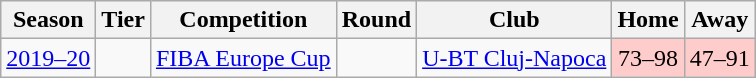<table class="wikitable">
<tr>
<th>Season</th>
<th>Tier</th>
<th>Competition</th>
<th>Round</th>
<th>Club</th>
<th>Home</th>
<th>Away</th>
</tr>
<tr>
<td><a href='#'>2019–20</a></td>
<td></td>
<td><a href='#'>FIBA Europe Cup</a></td>
<td></td>
<td> <a href='#'>U-BT Cluj-Napoca</a></td>
<td style="text-align:center;" bgcolor=#fcc>73–98</td>
<td style="text-align:center;" bgcolor=#fcc>47–91</td>
</tr>
</table>
